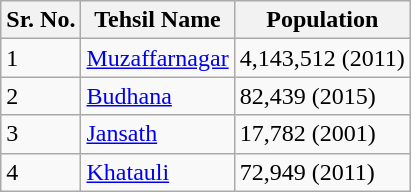<table class="wikitable">
<tr>
<th>Sr. No.</th>
<th>Tehsil Name</th>
<th>Population</th>
</tr>
<tr>
<td>1</td>
<td><a href='#'>Muzaffarnagar</a></td>
<td>4,143,512 (2011)</td>
</tr>
<tr>
<td>2</td>
<td><a href='#'>Budhana</a></td>
<td>82,439 (2015)</td>
</tr>
<tr>
<td>3</td>
<td><a href='#'>Jansath</a></td>
<td>17,782 (2001)</td>
</tr>
<tr>
<td>4</td>
<td><a href='#'>Khatauli</a></td>
<td>72,949 (2011)</td>
</tr>
</table>
